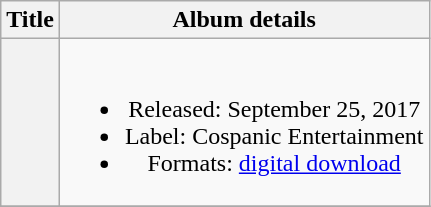<table class="wikitable plainrowheaders" style="text-align:center;">
<tr>
<th scope="col">Title</th>
<th scope="col">Album details</th>
</tr>
<tr>
<th scope="row"></th>
<td><br><ul><li>Released: September 25, 2017</li><li>Label: Cospanic Entertainment</li><li>Formats: <a href='#'>digital download</a></li></ul></td>
</tr>
<tr>
</tr>
</table>
